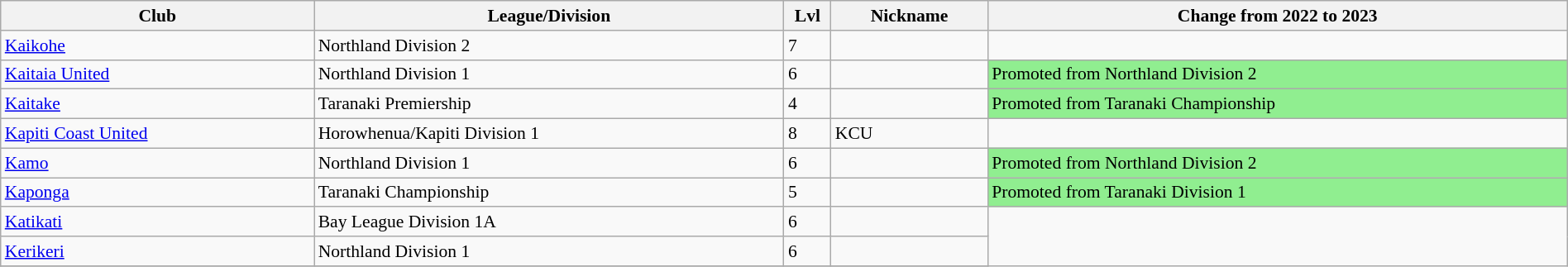<table class="wikitable sortable" width=100% style="font-size:90%">
<tr>
<th width=20%>Club</th>
<th width=30%>League/Division</th>
<th width=3%>Lvl</th>
<th width=10%>Nickname</th>
<th width=37%>Change from 2022 to 2023</th>
</tr>
<tr>
<td><a href='#'>Kaikohe</a></td>
<td>Northland Division 2</td>
<td>7</td>
<td></td>
</tr>
<tr>
<td><a href='#'>Kaitaia United</a></td>
<td>Northland Division 1</td>
<td>6</td>
<td></td>
<td style="background:lightgreen">Promoted from Northland Division 2</td>
</tr>
<tr>
<td><a href='#'>Kaitake</a></td>
<td>Taranaki Premiership</td>
<td>4</td>
<td></td>
<td style="background:lightgreen">Promoted from Taranaki Championship</td>
</tr>
<tr>
<td><a href='#'>Kapiti Coast United</a></td>
<td>Horowhenua/Kapiti Division 1</td>
<td>8</td>
<td>KCU</td>
</tr>
<tr>
<td><a href='#'>Kamo</a></td>
<td>Northland Division 1</td>
<td>6</td>
<td></td>
<td style="background:lightgreen">Promoted from Northland Division 2</td>
</tr>
<tr>
<td><a href='#'>Kaponga</a></td>
<td>Taranaki Championship</td>
<td>5</td>
<td></td>
<td style="background:lightgreen">Promoted from Taranaki Division 1</td>
</tr>
<tr>
<td><a href='#'>Katikati</a></td>
<td>Bay League Division 1A</td>
<td>6</td>
<td></td>
</tr>
<tr>
<td><a href='#'>Kerikeri</a></td>
<td>Northland Division 1</td>
<td>6</td>
<td></td>
</tr>
<tr>
</tr>
</table>
